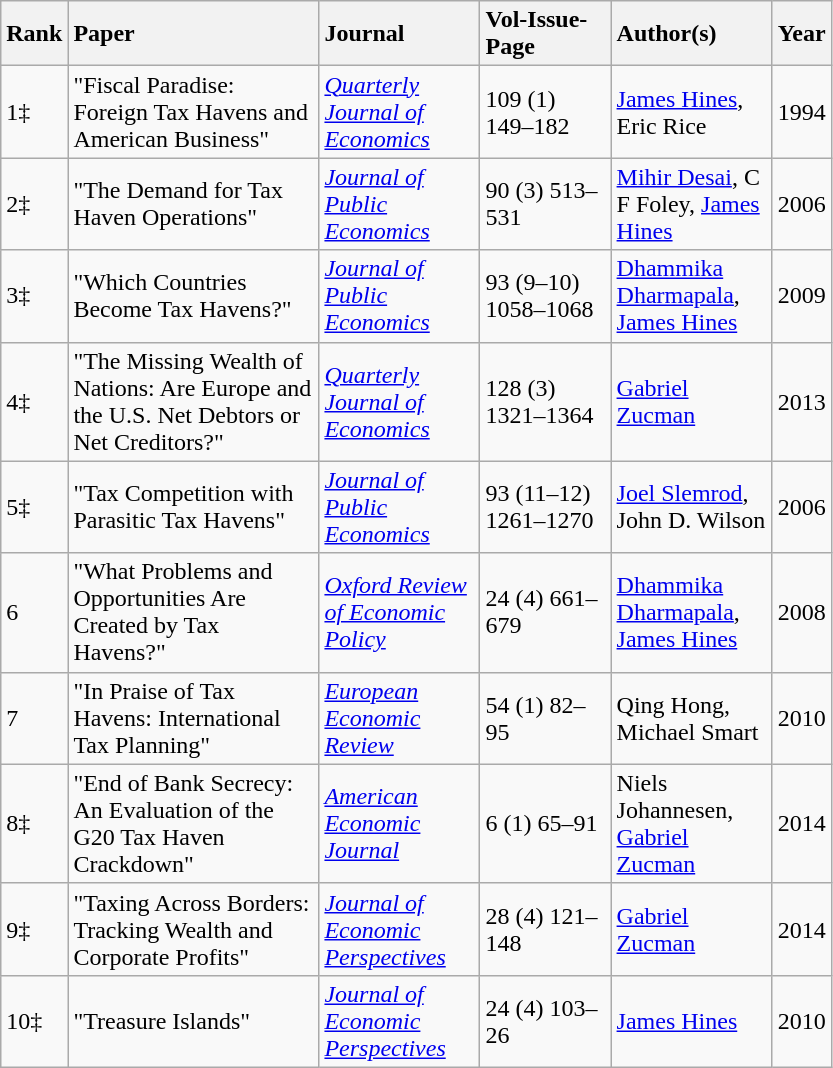<table class="wikitable sortable" style="text-align:left">
<tr>
<th style="width:30px;text-align:left">Rank</th>
<th style="width:160px;text-align:left">Paper</th>
<th style="width:100px;text-align:left">Journal</th>
<th style="width:80px;text-align:left">Vol-Issue-Page</th>
<th style="width:100px;text-align:left">Author(s)</th>
<th style="width:30px;text-align:left">Year</th>
</tr>
<tr>
<td>1‡</td>
<td>"Fiscal Paradise: Foreign Tax Havens and American Business"</td>
<td><em><a href='#'>Quarterly Journal of Economics</a></em></td>
<td>109 (1) 149–182</td>
<td><a href='#'>James Hines</a>, Eric Rice</td>
<td>1994</td>
</tr>
<tr>
<td>2‡</td>
<td>"The Demand for Tax Haven Operations"</td>
<td><em><a href='#'>Journal of Public Economics</a></em></td>
<td>90 (3) 513–531</td>
<td><a href='#'>Mihir Desai</a>, C F Foley, <a href='#'>James Hines</a></td>
<td>2006</td>
</tr>
<tr>
<td>3‡</td>
<td>"Which Countries Become Tax Havens?"</td>
<td><em><a href='#'>Journal of Public Economics</a></em></td>
<td>93 (9–10) 1058–1068</td>
<td><a href='#'>Dhammika Dharmapala</a>, <a href='#'>James Hines</a></td>
<td>2009</td>
</tr>
<tr>
<td>4‡</td>
<td>"The Missing Wealth of Nations: Are Europe and the U.S. Net Debtors or Net Creditors?"</td>
<td><em><a href='#'>Quarterly Journal of Economics</a></em></td>
<td>128 (3) 1321–1364</td>
<td><a href='#'>Gabriel Zucman</a></td>
<td>2013</td>
</tr>
<tr>
<td>5‡</td>
<td>"Tax Competition with Parasitic Tax Havens"</td>
<td><em><a href='#'>Journal of Public Economics</a></em></td>
<td>93 (11–12) 1261–1270</td>
<td><a href='#'>Joel Slemrod</a>, John D. Wilson</td>
<td>2006</td>
</tr>
<tr>
<td>6</td>
<td>"What Problems and Opportunities Are Created by Tax Havens?"</td>
<td><em><a href='#'>Oxford Review of Economic Policy</a></em></td>
<td>24 (4) 661–679</td>
<td><a href='#'>Dhammika Dharmapala</a>, <a href='#'>James Hines</a></td>
<td>2008</td>
</tr>
<tr>
<td>7</td>
<td>"In Praise of Tax Havens: International Tax Planning"</td>
<td><em><a href='#'>European Economic Review</a></em></td>
<td>54 (1) 82–95</td>
<td>Qing Hong, Michael Smart</td>
<td>2010</td>
</tr>
<tr>
<td>8‡</td>
<td>"End of Bank Secrecy: An Evaluation of the G20 Tax Haven Crackdown"</td>
<td><em><a href='#'>American Economic Journal</a></em></td>
<td>6 (1) 65–91</td>
<td>Niels Johannesen, <a href='#'>Gabriel Zucman</a></td>
<td>2014</td>
</tr>
<tr>
<td>9‡</td>
<td>"Taxing Across Borders: Tracking Wealth and Corporate Profits"</td>
<td><em><a href='#'>Journal of Economic Perspectives</a></em></td>
<td>28 (4) 121–148</td>
<td><a href='#'>Gabriel Zucman</a></td>
<td>2014</td>
</tr>
<tr>
<td>10‡</td>
<td>"Treasure Islands"</td>
<td><em><a href='#'>Journal of Economic Perspectives</a></em></td>
<td>24 (4) 103–26</td>
<td><a href='#'>James Hines</a></td>
<td>2010</td>
</tr>
</table>
